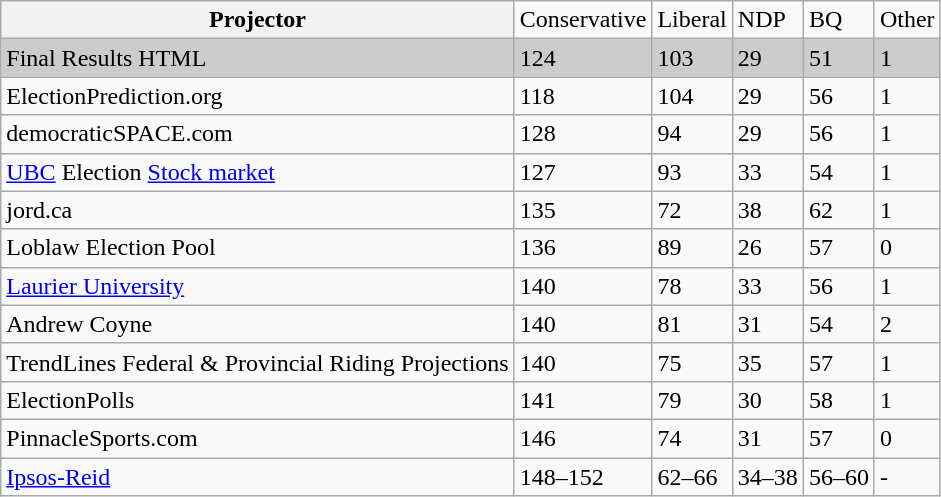<table class="wikitable">
<tr>
<th>Projector</th>
<td>Conservative</td>
<td>Liberal</td>
<td>NDP</td>
<td>BQ</td>
<td>Other</td>
</tr>
<tr bgcolor=CCCCCC>
<td>Final Results HTML</td>
<td>124</td>
<td>103</td>
<td>29</td>
<td>51</td>
<td>1</td>
</tr>
<tr>
<td>ElectionPrediction.org</td>
<td>118</td>
<td>104</td>
<td>29</td>
<td>56</td>
<td>1</td>
</tr>
<tr>
<td>democraticSPACE.com</td>
<td>128</td>
<td>94</td>
<td>29</td>
<td>56</td>
<td>1</td>
</tr>
<tr>
<td><a href='#'>UBC</a> Election <a href='#'>Stock market</a> </td>
<td>127</td>
<td>93</td>
<td>33</td>
<td>54</td>
<td>1</td>
</tr>
<tr>
<td>jord.ca</td>
<td>135</td>
<td>72</td>
<td>38</td>
<td>62</td>
<td>1</td>
</tr>
<tr>
<td>Loblaw Election Pool</td>
<td>136</td>
<td>89</td>
<td>26</td>
<td>57</td>
<td>0</td>
</tr>
<tr>
<td><a href='#'>Laurier University</a> </td>
<td>140</td>
<td>78</td>
<td>33</td>
<td>56</td>
<td>1</td>
</tr>
<tr>
<td>Andrew Coyne </td>
<td>140</td>
<td>81</td>
<td>31</td>
<td>54</td>
<td>2</td>
</tr>
<tr>
<td>TrendLines Federal & Provincial Riding Projections</td>
<td>140</td>
<td>75</td>
<td>35</td>
<td>57</td>
<td>1</td>
</tr>
<tr>
<td>ElectionPolls</td>
<td>141</td>
<td>79</td>
<td>30</td>
<td>58</td>
<td>1</td>
</tr>
<tr>
<td>PinnacleSports.com</td>
<td>146</td>
<td>74</td>
<td>31</td>
<td>57</td>
<td>0</td>
</tr>
<tr>
<td><a href='#'>Ipsos-Reid</a> </td>
<td>148–152</td>
<td>62–66</td>
<td>34–38</td>
<td>56–60</td>
<td>-</td>
</tr>
</table>
